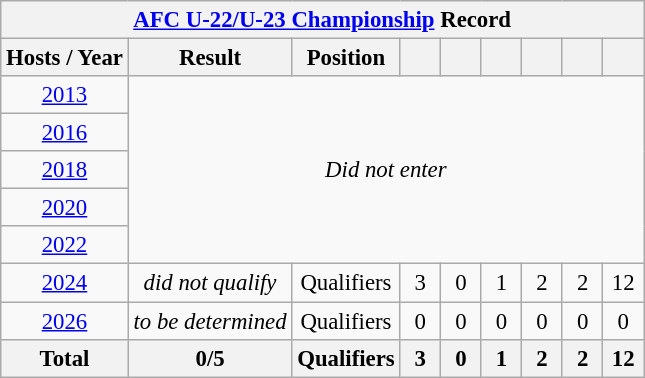<table class="wikitable" style="text-align: center;font-size:95%;">
<tr>
<th colspan=9><a href='#'>AFC U-22/U-23 Championship</a> Record</th>
</tr>
<tr>
<th>Hosts / Year</th>
<th>Result</th>
<th>Position</th>
<th width=20></th>
<th width=20></th>
<th width=20></th>
<th width=20></th>
<th width=20></th>
<th width=20></th>
</tr>
<tr>
<td> <a href='#'>2013</a></td>
<td colspan=8 rowspan=5><em>Did not enter</em></td>
</tr>
<tr>
<td> <a href='#'>2016</a></td>
</tr>
<tr>
<td> <a href='#'>2018</a></td>
</tr>
<tr>
<td> <a href='#'>2020</a></td>
</tr>
<tr>
<td> <a href='#'>2022</a></td>
</tr>
<tr>
<td> <a href='#'>2024</a></td>
<td><em>did not qualify </em></td>
<td>Qualifiers</td>
<td>3</td>
<td>0</td>
<td>1</td>
<td>2</td>
<td>2</td>
<td>12</td>
</tr>
<tr>
<td> <a href='#'>2026</a></td>
<td><em>to be determined</em></td>
<td>Qualifiers</td>
<td>0</td>
<td>0</td>
<td>0</td>
<td>0</td>
<td>0</td>
<td>0</td>
</tr>
<tr>
<th>Total</th>
<th>0/5</th>
<th>Qualifiers</th>
<th>3</th>
<th>0</th>
<th>1</th>
<th>2</th>
<th>2</th>
<th>12</th>
</tr>
</table>
